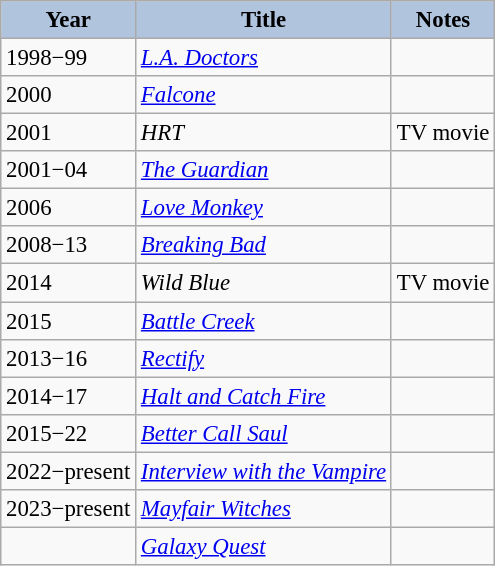<table class="wikitable" style="font-size:95%;">
<tr>
<th style="background:#B0C4DE;">Year</th>
<th style="background:#B0C4DE;">Title</th>
<th style="background:#B0C4DE;">Notes</th>
</tr>
<tr>
<td>1998−99</td>
<td><em><a href='#'>L.A. Doctors</a></em></td>
<td></td>
</tr>
<tr>
<td>2000</td>
<td><em><a href='#'>Falcone</a></em></td>
<td></td>
</tr>
<tr>
<td>2001</td>
<td><em>HRT</em></td>
<td>TV movie</td>
</tr>
<tr>
<td>2001−04</td>
<td><em><a href='#'>The Guardian</a></em></td>
<td></td>
</tr>
<tr>
<td>2006</td>
<td><em><a href='#'>Love Monkey</a></em></td>
<td></td>
</tr>
<tr>
<td>2008−13</td>
<td><em><a href='#'>Breaking Bad</a></em></td>
<td></td>
</tr>
<tr>
<td>2014</td>
<td><em>Wild Blue</em></td>
<td>TV movie</td>
</tr>
<tr>
<td>2015</td>
<td><em><a href='#'>Battle Creek</a></em></td>
<td></td>
</tr>
<tr>
<td>2013−16</td>
<td><em><a href='#'>Rectify</a></em></td>
<td></td>
</tr>
<tr>
<td>2014−17</td>
<td><em><a href='#'>Halt and Catch Fire</a></em></td>
<td></td>
</tr>
<tr>
<td>2015−22</td>
<td><em><a href='#'>Better Call Saul</a></em></td>
<td></td>
</tr>
<tr>
<td>2022−present</td>
<td><em><a href='#'>Interview with the Vampire</a></em></td>
<td></td>
</tr>
<tr>
<td>2023−present</td>
<td><em><a href='#'>Mayfair Witches</a></em></td>
<td></td>
</tr>
<tr>
<td></td>
<td><em><a href='#'>Galaxy Quest</a></em></td>
<td></td>
</tr>
</table>
